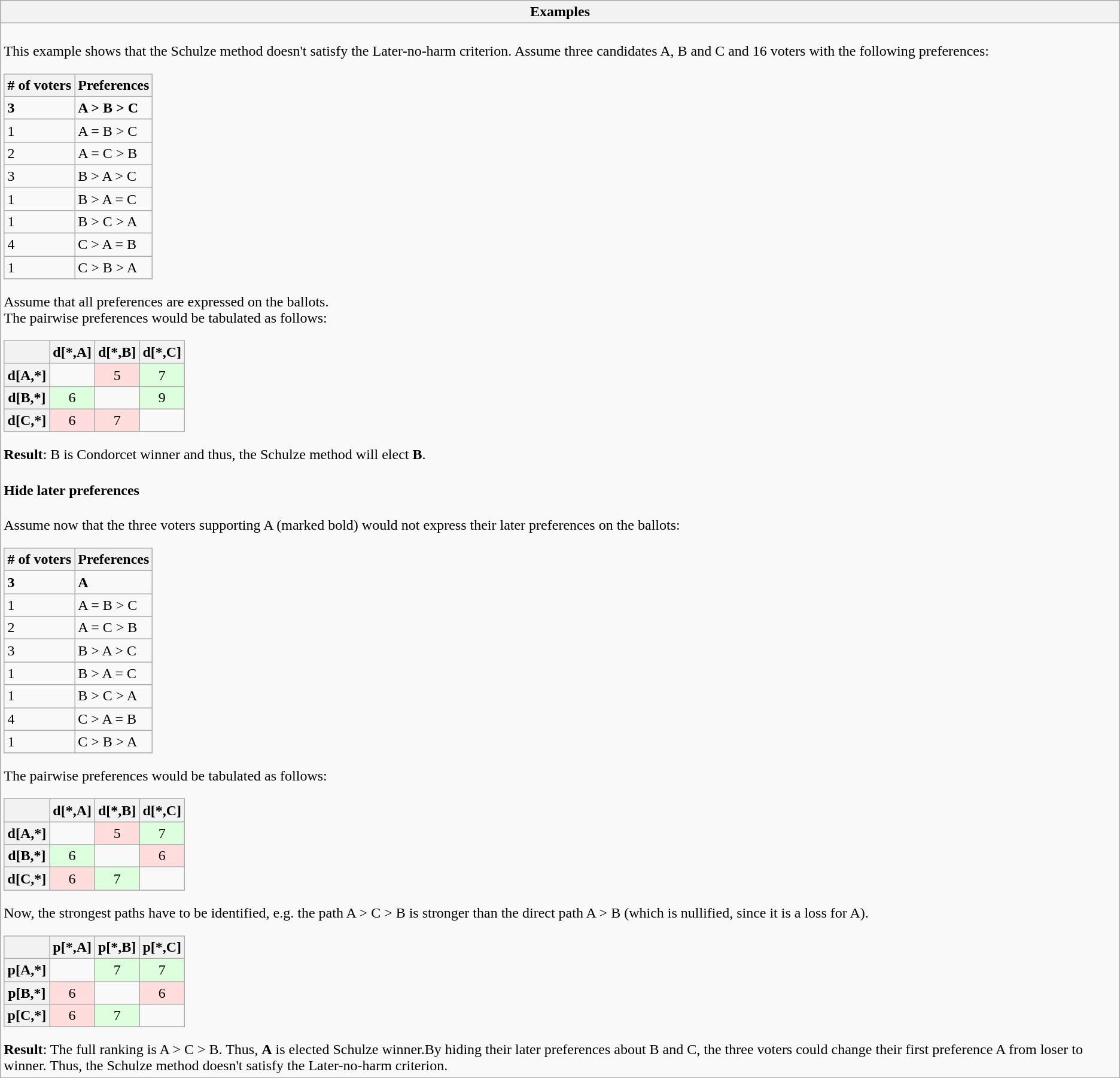<table class="wikitable collapsible collapsed">
<tr>
<th>Examples</th>
</tr>
<tr>
<td><br>This example shows that the Schulze method doesn't satisfy the Later-no-harm criterion. Assume three candidates A, B and C and 16 voters with the following preferences:<table class="wikitable">
<tr>
<th># of voters</th>
<th>Preferences</th>
</tr>
<tr>
<td><strong>3</strong></td>
<td><strong>A > B > C</strong></td>
</tr>
<tr>
<td>1</td>
<td>A = B > C</td>
</tr>
<tr>
<td>2</td>
<td>A = C > B</td>
</tr>
<tr>
<td>3</td>
<td>B > A > C</td>
</tr>
<tr>
<td>1</td>
<td>B > A = C</td>
</tr>
<tr>
<td>1</td>
<td>B > C > A</td>
</tr>
<tr>
<td>4</td>
<td>C > A = B</td>
</tr>
<tr>
<td>1</td>
<td>C > B > A</td>
</tr>
</table>
Assume that all preferences are expressed on the ballots.<br>The pairwise preferences would be tabulated as follows:<table class="wikitable" style="text-align:center">
<tr>
<th></th>
<th>d[*,A]</th>
<th>d[*,B]</th>
<th>d[*,C]</th>
</tr>
<tr>
<th>d[A,*]</th>
<td></td>
<td bgcolor=#ffdddd>5</td>
<td bgcolor=#ddffdd>7</td>
</tr>
<tr>
<th>d[B,*]</th>
<td bgcolor=#ddffdd>6</td>
<td></td>
<td bgcolor=#ddffdd>9</td>
</tr>
<tr>
<th>d[C,*]</th>
<td bgcolor=#ffdddd>6</td>
<td bgcolor=#ffdddd>7</td>
<td></td>
</tr>
</table>
<strong>Result</strong>: B is Condorcet winner and thus, the Schulze method will elect <strong>B</strong>.<h4>Hide later preferences</h4>Assume now that the three voters supporting A (marked bold) would not express their later preferences on the ballots:<table class="wikitable">
<tr>
<th># of voters</th>
<th>Preferences</th>
</tr>
<tr>
<td><strong>3</strong></td>
<td><strong>A</strong></td>
</tr>
<tr>
<td>1</td>
<td>A = B > C</td>
</tr>
<tr>
<td>2</td>
<td>A = C > B</td>
</tr>
<tr>
<td>3</td>
<td>B > A > C</td>
</tr>
<tr>
<td>1</td>
<td>B > A = C</td>
</tr>
<tr>
<td>1</td>
<td>B > C > A</td>
</tr>
<tr>
<td>4</td>
<td>C > A = B</td>
</tr>
<tr>
<td>1</td>
<td>C > B > A</td>
</tr>
</table>
The pairwise preferences would be tabulated as follows:<table class="wikitable" style="text-align:center">
<tr>
<th></th>
<th>d[*,A]</th>
<th>d[*,B]</th>
<th>d[*,C]</th>
</tr>
<tr>
<th>d[A,*]</th>
<td></td>
<td bgcolor=#ffdddd>5</td>
<td bgcolor=#ddffdd>7</td>
</tr>
<tr>
<th>d[B,*]</th>
<td bgcolor=#ddffdd>6</td>
<td></td>
<td bgcolor=#ffdddd>6</td>
</tr>
<tr>
<th>d[C,*]</th>
<td bgcolor=#ffdddd>6</td>
<td bgcolor=#ddffdd>7</td>
<td></td>
</tr>
</table>
Now, the strongest paths have to be identified, e.g. the path A > C > B is stronger than the direct path A > B (which is nullified, since it is a loss for A).<table class="wikitable" style="text-align:center">
<tr>
<th></th>
<th>p[*,A]</th>
<th>p[*,B]</th>
<th>p[*,C]</th>
</tr>
<tr>
<th>p[A,*]</th>
<td></td>
<td bgcolor=#ddffdd>7</td>
<td bgcolor=#ddffdd>7</td>
</tr>
<tr>
<th>p[B,*]</th>
<td bgcolor=#ffdddd>6</td>
<td></td>
<td bgcolor=#ffdddd>6</td>
</tr>
<tr>
<th>p[C,*]</th>
<td bgcolor=#ffdddd>6</td>
<td bgcolor=#ddffdd>7</td>
<td></td>
</tr>
</table>
<strong>Result</strong>: The full ranking is A > C > B. Thus, <strong>A</strong> is elected Schulze winner.By hiding their later preferences about B and C, the three voters could change their first preference A from loser to winner. Thus, the Schulze method doesn't satisfy the Later-no-harm criterion.</td>
</tr>
</table>
